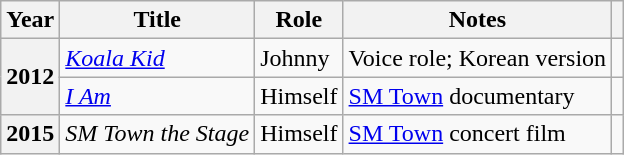<table class="wikitable sortable plainrowheaders">
<tr>
<th scope="col">Year</th>
<th scope="col">Title</th>
<th scope="col">Role</th>
<th scope="col" class="unsortable">Notes</th>
<th scope="col" class="unsortable"></th>
</tr>
<tr>
<th scope="row" rowspan="2">2012</th>
<td><em><a href='#'>Koala Kid</a></em></td>
<td>Johnny</td>
<td>Voice role; Korean version</td>
<td style="text-align:center"></td>
</tr>
<tr>
<td><em><a href='#'>I Am</a></em></td>
<td>Himself</td>
<td><a href='#'>SM Town</a> documentary</td>
<td style="text-align:center"></td>
</tr>
<tr>
<th scope="row">2015</th>
<td><em>SM Town the Stage</em></td>
<td>Himself</td>
<td><a href='#'>SM Town</a> concert film</td>
<td style="text-align:center"></td>
</tr>
</table>
